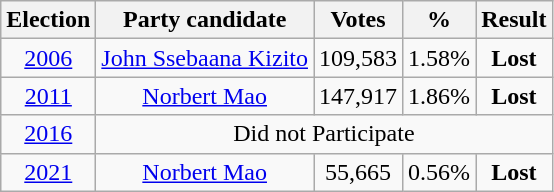<table class="wikitable" style="text-align:center">
<tr>
<th>Election</th>
<th>Party candidate</th>
<th>Votes</th>
<th><strong>%</strong></th>
<th>Result</th>
</tr>
<tr>
<td><a href='#'>2006</a></td>
<td><a href='#'>John Ssebaana Kizito</a></td>
<td>109,583</td>
<td>1.58%</td>
<td><strong>Lost</strong> </td>
</tr>
<tr>
<td><a href='#'>2011</a></td>
<td><a href='#'>Norbert Mao</a></td>
<td>147,917</td>
<td>1.86%</td>
<td><strong>Lost</strong> </td>
</tr>
<tr>
<td><a href='#'>2016</a></td>
<td colspan="4">Did not Participate</td>
</tr>
<tr>
<td><a href='#'>2021</a></td>
<td><a href='#'>Norbert Mao</a></td>
<td>55,665</td>
<td>0.56%</td>
<td><strong>Lost</strong> </td>
</tr>
</table>
